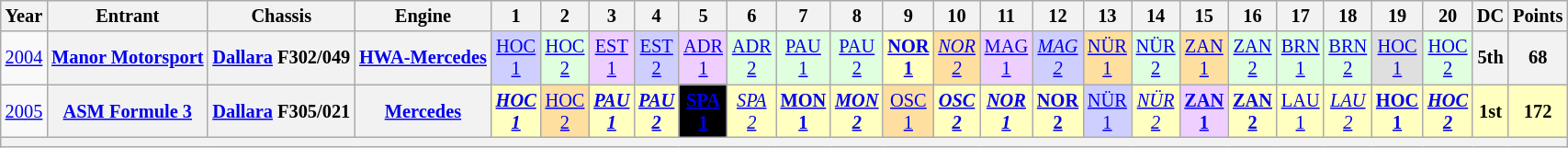<table class="wikitable" style="text-align:center; font-size:85%;">
<tr>
<th>Year</th>
<th>Entrant</th>
<th>Chassis</th>
<th>Engine</th>
<th>1</th>
<th>2</th>
<th>3</th>
<th>4</th>
<th>5</th>
<th>6</th>
<th>7</th>
<th>8</th>
<th>9</th>
<th>10</th>
<th>11</th>
<th>12</th>
<th>13</th>
<th>14</th>
<th>15</th>
<th>16</th>
<th>17</th>
<th>18</th>
<th>19</th>
<th>20</th>
<th>DC</th>
<th>Points</th>
</tr>
<tr>
<td id=2004R><a href='#'>2004</a></td>
<th nowrap><a href='#'>Manor Motorsport</a></th>
<th nowrap><a href='#'>Dallara</a> F302/049</th>
<th nowrap><a href='#'>HWA-Mercedes</a></th>
<td style="background:#CFCFFF;"><a href='#'>HOC<br>1</a><br></td>
<td style="background:#DFFFDF;"><a href='#'>HOC<br>2</a><br></td>
<td style="background:#EFCFFF;"><a href='#'>EST<br>1</a><br></td>
<td style="background:#CFCFFF;"><a href='#'>EST<br>2</a><br></td>
<td style="background:#EFCFFF;"><a href='#'>ADR<br>1</a><br></td>
<td style="background:#DFFFDF;"><a href='#'>ADR<br>2</a><br></td>
<td style="background:#DFFFDF;"><a href='#'>PAU<br>1</a><br></td>
<td style="background:#DFFFDF;"><a href='#'>PAU<br>2</a><br></td>
<td style="background:#FFFFBF;"><strong><a href='#'>NOR<br>1</a></strong><br></td>
<td style="background:#FFDF9F;"><em><a href='#'>NOR<br>2</a></em><br></td>
<td style="background:#EFCFFF;"><a href='#'>MAG<br>1</a><br></td>
<td style="background:#CFCFFF;"><em><a href='#'>MAG<br>2</a></em><br></td>
<td style="background:#FFDF9F;"><a href='#'>NÜR<br>1</a><br></td>
<td style="background:#DFFFDF;"><a href='#'>NÜR<br>2</a><br></td>
<td style="background:#FFDF9F;"><a href='#'>ZAN<br>1</a><br></td>
<td style="background:#DFFFDF;"><a href='#'>ZAN<br>2</a><br></td>
<td style="background:#DFFFDF;"><a href='#'>BRN<br>1</a><br></td>
<td style="background:#DFFFDF;"><a href='#'>BRN<br>2</a><br></td>
<td style="background:#DFDFDF;"><a href='#'>HOC<br>1</a><br></td>
<td style="background:#DFFFDF;"><a href='#'>HOC<br>2</a><br></td>
<th>5th</th>
<th>68</th>
</tr>
<tr>
<td id=2005R><a href='#'>2005</a></td>
<th nowrap><a href='#'>ASM Formule 3</a></th>
<th nowrap><a href='#'>Dallara</a> F305/021</th>
<th nowrap><a href='#'>Mercedes</a></th>
<td style="background:#FFFFBF;"><strong><em><a href='#'>HOC<br>1</a></em></strong><br></td>
<td style="background:#FFDF9F;"><a href='#'>HOC<br>2</a><br></td>
<td style="background:#FFFFBF;"><strong><em><a href='#'>PAU<br>1</a></em></strong><br></td>
<td style="background:#FFFFBF;"><strong><em><a href='#'>PAU<br>2</a></em></strong><br></td>
<td style="background:#000; color:white;"><strong><a href='#'><span>SPA<br>1</span></a></strong><br></td>
<td style="background:#FFFFBF;"><em><a href='#'>SPA<br>2</a></em><br></td>
<td style="background:#FFFFBF;"><strong><a href='#'>MON<br>1</a></strong><br></td>
<td style="background:#FFFFBF;"><strong><em><a href='#'>MON<br>2</a></em></strong> <br></td>
<td style="background:#FFDF9F;"><a href='#'>OSC<br>1</a><br></td>
<td style="background:#FFFFBF;"><strong><em><a href='#'>OSC<br>2</a></em></strong><br></td>
<td style="background:#FFFFBF;"><strong><em><a href='#'>NOR<br>1</a></em></strong><br></td>
<td style="background:#FFFFBF;"><strong><a href='#'>NOR<br>2</a></strong><br></td>
<td style="background:#CFCFFF;"><a href='#'>NÜR<br>1</a><br></td>
<td style="background:#FFFFBF;"><em><a href='#'>NÜR<br>2</a></em><br></td>
<td style="background:#EFCFFF;"><strong><a href='#'>ZAN<br>1</a></strong><br></td>
<td style="background:#FFFFBF;"><strong><a href='#'>ZAN<br>2</a></strong><br></td>
<td style="background:#FFFFBF;"><a href='#'>LAU<br>1</a><br></td>
<td style="background:#FFFFBF;"><em><a href='#'>LAU<br>2</a></em><br></td>
<td style="background:#FFFFBF;"><strong><a href='#'>HOC<br>1</a></strong><br></td>
<td style="background:#FFFFBF;"><strong><em><a href='#'>HOC<br>2</a></em></strong><br></td>
<th style="background:#FFFFBF;">1st</th>
<th style="background:#FFFFBF;">172</th>
</tr>
<tr>
<th colspan="27"></th>
</tr>
</table>
